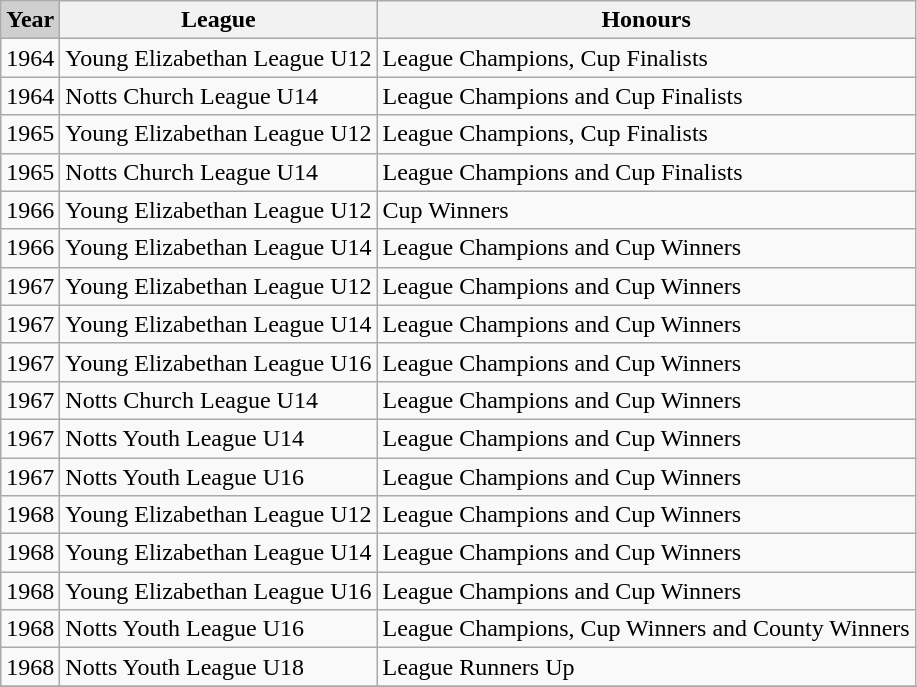<table class="wikitable sortable">
<tr>
<th style="background-color:#cfcfcf;"  align="center">Year</th>
<th>League</th>
<th>Honours</th>
</tr>
<tr>
<td>1964</td>
<td>Young Elizabethan League U12</td>
<td>League Champions, Cup Finalists</td>
</tr>
<tr>
<td>1964</td>
<td>Notts Church League U14</td>
<td>League Champions and Cup Finalists</td>
</tr>
<tr>
<td>1965</td>
<td>Young Elizabethan League U12</td>
<td>League Champions, Cup Finalists</td>
</tr>
<tr>
<td>1965</td>
<td>Notts Church League U14</td>
<td>League Champions and Cup Finalists</td>
</tr>
<tr>
<td>1966</td>
<td>Young Elizabethan League U12</td>
<td>Cup Winners</td>
</tr>
<tr>
<td>1966</td>
<td>Young Elizabethan League U14</td>
<td>League Champions and Cup Winners</td>
</tr>
<tr>
<td>1967</td>
<td>Young Elizabethan League U12</td>
<td>League Champions and Cup Winners</td>
</tr>
<tr>
<td>1967</td>
<td>Young Elizabethan League U14</td>
<td>League Champions and Cup Winners</td>
</tr>
<tr>
<td>1967</td>
<td>Young Elizabethan League U16</td>
<td>League Champions and Cup Winners</td>
</tr>
<tr>
<td>1967</td>
<td>Notts Church League U14</td>
<td>League Champions and Cup Winners</td>
</tr>
<tr>
<td>1967</td>
<td>Notts Youth League U14</td>
<td>League Champions and Cup Winners</td>
</tr>
<tr>
<td>1967</td>
<td>Notts Youth League U16</td>
<td>League Champions and Cup Winners</td>
</tr>
<tr>
<td>1968</td>
<td>Young Elizabethan League U12</td>
<td>League Champions and Cup Winners</td>
</tr>
<tr>
<td>1968</td>
<td>Young Elizabethan League U14</td>
<td>League Champions and Cup Winners</td>
</tr>
<tr>
<td>1968</td>
<td>Young Elizabethan League U16</td>
<td>League Champions and Cup Winners</td>
</tr>
<tr>
<td>1968</td>
<td>Notts Youth League U16</td>
<td>League Champions, Cup Winners and County Winners</td>
</tr>
<tr>
<td>1968</td>
<td>Notts Youth League U18</td>
<td>League Runners Up</td>
</tr>
<tr class="sortbottom">
</tr>
</table>
